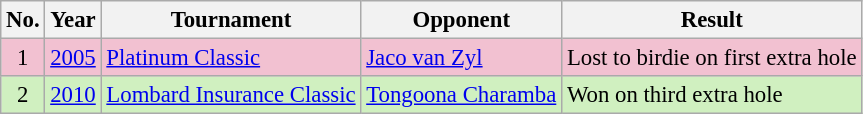<table class="wikitable" style="font-size:95%;">
<tr>
<th>No.</th>
<th>Year</th>
<th>Tournament</th>
<th>Opponent</th>
<th>Result</th>
</tr>
<tr style="background:#F2C1D1;">
<td align=center>1</td>
<td><a href='#'>2005</a></td>
<td><a href='#'>Platinum Classic</a></td>
<td> <a href='#'>Jaco van Zyl</a></td>
<td>Lost to birdie on first extra hole</td>
</tr>
<tr style="background:#D0F0C0;">
<td align=center>2</td>
<td><a href='#'>2010</a></td>
<td><a href='#'>Lombard Insurance Classic</a></td>
<td> <a href='#'>Tongoona Charamba</a></td>
<td>Won on third extra hole</td>
</tr>
</table>
